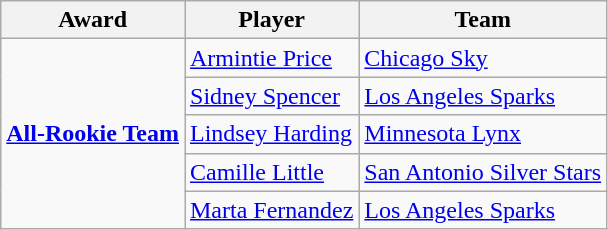<table class="wikitable">
<tr>
<th>Award</th>
<th>Player</th>
<th>Team</th>
</tr>
<tr>
<td rowspan=5><strong><a href='#'>All-Rookie Team</a></strong></td>
<td><a href='#'>Armintie Price</a></td>
<td><a href='#'>Chicago Sky</a></td>
</tr>
<tr>
<td><a href='#'>Sidney Spencer</a></td>
<td><a href='#'>Los Angeles Sparks</a></td>
</tr>
<tr>
<td><a href='#'>Lindsey Harding</a></td>
<td><a href='#'>Minnesota Lynx</a></td>
</tr>
<tr>
<td><a href='#'>Camille Little</a></td>
<td><a href='#'>San Antonio Silver Stars</a></td>
</tr>
<tr>
<td><a href='#'>Marta Fernandez</a></td>
<td><a href='#'>Los Angeles Sparks</a></td>
</tr>
</table>
